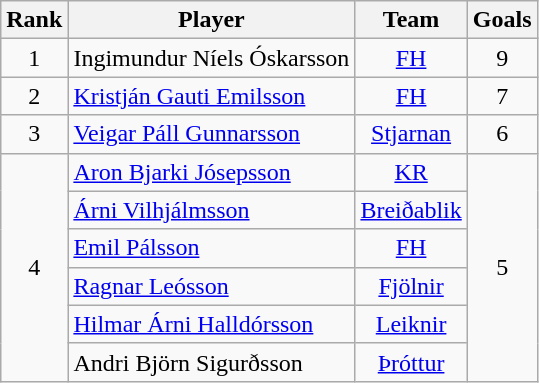<table class="wikitable" style="text-align:center;">
<tr>
<th>Rank</th>
<th>Player</th>
<th>Team</th>
<th>Goals</th>
</tr>
<tr>
<td>1</td>
<td align=left> Ingimundur Níels Óskarsson</td>
<td><a href='#'>FH</a></td>
<td>9</td>
</tr>
<tr>
<td>2</td>
<td align=left> <a href='#'>Kristján Gauti Emilsson</a></td>
<td><a href='#'>FH</a></td>
<td>7</td>
</tr>
<tr>
<td>3</td>
<td align=left> <a href='#'>Veigar Páll Gunnarsson</a></td>
<td><a href='#'>Stjarnan</a></td>
<td>6</td>
</tr>
<tr>
<td rowspan=6>4</td>
<td align=left> <a href='#'>Aron Bjarki Jósepsson</a></td>
<td><a href='#'>KR</a></td>
<td rowspan=6>5</td>
</tr>
<tr>
<td align=left> <a href='#'>Árni Vilhjálmsson</a></td>
<td><a href='#'>Breiðablik</a></td>
</tr>
<tr>
<td align=left> <a href='#'>Emil Pálsson</a></td>
<td><a href='#'>FH</a></td>
</tr>
<tr>
<td align=left> <a href='#'>Ragnar Leósson</a></td>
<td><a href='#'>Fjölnir</a></td>
</tr>
<tr>
<td align=left> <a href='#'>Hilmar Árni Halldórsson</a></td>
<td><a href='#'>Leiknir</a></td>
</tr>
<tr>
<td align=left> Andri Björn Sigurðsson</td>
<td><a href='#'>Þróttur</a></td>
</tr>
</table>
